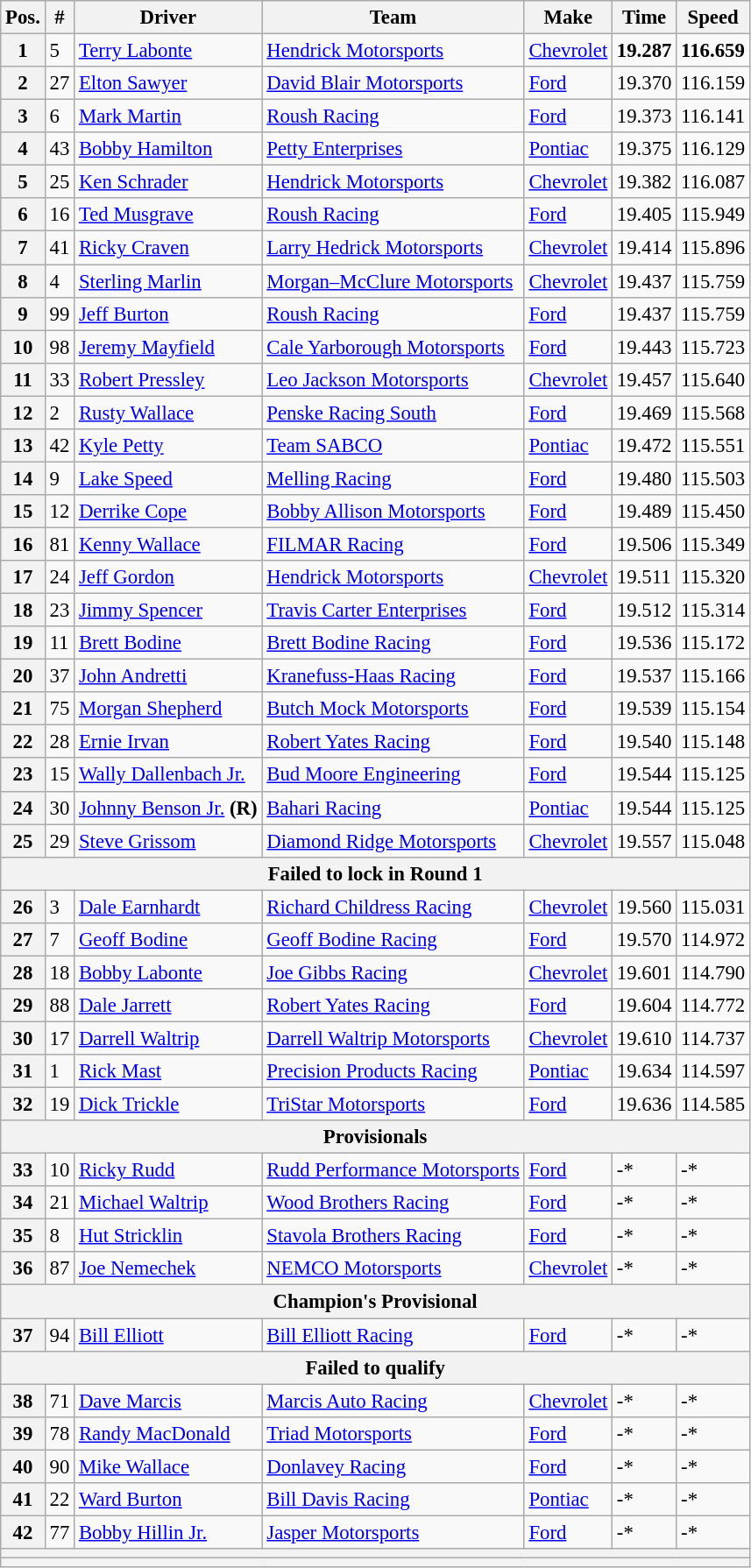<table class="wikitable" style="font-size:95%">
<tr>
<th>Pos.</th>
<th>#</th>
<th>Driver</th>
<th>Team</th>
<th>Make</th>
<th>Time</th>
<th>Speed</th>
</tr>
<tr>
<th>1</th>
<td>5</td>
<td><a href='#'>Terry Labonte</a></td>
<td><a href='#'>Hendrick Motorsports</a></td>
<td><a href='#'>Chevrolet</a></td>
<td><strong>19.287</strong></td>
<td><strong>116.659</strong></td>
</tr>
<tr>
<th>2</th>
<td>27</td>
<td><a href='#'>Elton Sawyer</a></td>
<td><a href='#'>David Blair Motorsports</a></td>
<td><a href='#'>Ford</a></td>
<td>19.370</td>
<td>116.159</td>
</tr>
<tr>
<th>3</th>
<td>6</td>
<td><a href='#'>Mark Martin</a></td>
<td><a href='#'>Roush Racing</a></td>
<td><a href='#'>Ford</a></td>
<td>19.373</td>
<td>116.141</td>
</tr>
<tr>
<th>4</th>
<td>43</td>
<td><a href='#'>Bobby Hamilton</a></td>
<td><a href='#'>Petty Enterprises</a></td>
<td><a href='#'>Pontiac</a></td>
<td>19.375</td>
<td>116.129</td>
</tr>
<tr>
<th>5</th>
<td>25</td>
<td><a href='#'>Ken Schrader</a></td>
<td><a href='#'>Hendrick Motorsports</a></td>
<td><a href='#'>Chevrolet</a></td>
<td>19.382</td>
<td>116.087</td>
</tr>
<tr>
<th>6</th>
<td>16</td>
<td><a href='#'>Ted Musgrave</a></td>
<td><a href='#'>Roush Racing</a></td>
<td><a href='#'>Ford</a></td>
<td>19.405</td>
<td>115.949</td>
</tr>
<tr>
<th>7</th>
<td>41</td>
<td><a href='#'>Ricky Craven</a></td>
<td><a href='#'>Larry Hedrick Motorsports</a></td>
<td><a href='#'>Chevrolet</a></td>
<td>19.414</td>
<td>115.896</td>
</tr>
<tr>
<th>8</th>
<td>4</td>
<td><a href='#'>Sterling Marlin</a></td>
<td><a href='#'>Morgan–McClure Motorsports</a></td>
<td><a href='#'>Chevrolet</a></td>
<td>19.437</td>
<td>115.759</td>
</tr>
<tr>
<th>9</th>
<td>99</td>
<td><a href='#'>Jeff Burton</a></td>
<td><a href='#'>Roush Racing</a></td>
<td><a href='#'>Ford</a></td>
<td>19.437</td>
<td>115.759</td>
</tr>
<tr>
<th>10</th>
<td>98</td>
<td><a href='#'>Jeremy Mayfield</a></td>
<td><a href='#'>Cale Yarborough Motorsports</a></td>
<td><a href='#'>Ford</a></td>
<td>19.443</td>
<td>115.723</td>
</tr>
<tr>
<th>11</th>
<td>33</td>
<td><a href='#'>Robert Pressley</a></td>
<td><a href='#'>Leo Jackson Motorsports</a></td>
<td><a href='#'>Chevrolet</a></td>
<td>19.457</td>
<td>115.640</td>
</tr>
<tr>
<th>12</th>
<td>2</td>
<td><a href='#'>Rusty Wallace</a></td>
<td><a href='#'>Penske Racing South</a></td>
<td><a href='#'>Ford</a></td>
<td>19.469</td>
<td>115.568</td>
</tr>
<tr>
<th>13</th>
<td>42</td>
<td><a href='#'>Kyle Petty</a></td>
<td><a href='#'>Team SABCO</a></td>
<td><a href='#'>Pontiac</a></td>
<td>19.472</td>
<td>115.551</td>
</tr>
<tr>
<th>14</th>
<td>9</td>
<td><a href='#'>Lake Speed</a></td>
<td><a href='#'>Melling Racing</a></td>
<td><a href='#'>Ford</a></td>
<td>19.480</td>
<td>115.503</td>
</tr>
<tr>
<th>15</th>
<td>12</td>
<td><a href='#'>Derrike Cope</a></td>
<td><a href='#'>Bobby Allison Motorsports</a></td>
<td><a href='#'>Ford</a></td>
<td>19.489</td>
<td>115.450</td>
</tr>
<tr>
<th>16</th>
<td>81</td>
<td><a href='#'>Kenny Wallace</a></td>
<td><a href='#'>FILMAR Racing</a></td>
<td><a href='#'>Ford</a></td>
<td>19.506</td>
<td>115.349</td>
</tr>
<tr>
<th>17</th>
<td>24</td>
<td><a href='#'>Jeff Gordon</a></td>
<td><a href='#'>Hendrick Motorsports</a></td>
<td><a href='#'>Chevrolet</a></td>
<td>19.511</td>
<td>115.320</td>
</tr>
<tr>
<th>18</th>
<td>23</td>
<td><a href='#'>Jimmy Spencer</a></td>
<td><a href='#'>Travis Carter Enterprises</a></td>
<td><a href='#'>Ford</a></td>
<td>19.512</td>
<td>115.314</td>
</tr>
<tr>
<th>19</th>
<td>11</td>
<td><a href='#'>Brett Bodine</a></td>
<td><a href='#'>Brett Bodine Racing</a></td>
<td><a href='#'>Ford</a></td>
<td>19.536</td>
<td>115.172</td>
</tr>
<tr>
<th>20</th>
<td>37</td>
<td><a href='#'>John Andretti</a></td>
<td><a href='#'>Kranefuss-Haas Racing</a></td>
<td><a href='#'>Ford</a></td>
<td>19.537</td>
<td>115.166</td>
</tr>
<tr>
<th>21</th>
<td>75</td>
<td><a href='#'>Morgan Shepherd</a></td>
<td><a href='#'>Butch Mock Motorsports</a></td>
<td><a href='#'>Ford</a></td>
<td>19.539</td>
<td>115.154</td>
</tr>
<tr>
<th>22</th>
<td>28</td>
<td><a href='#'>Ernie Irvan</a></td>
<td><a href='#'>Robert Yates Racing</a></td>
<td><a href='#'>Ford</a></td>
<td>19.540</td>
<td>115.148</td>
</tr>
<tr>
<th>23</th>
<td>15</td>
<td><a href='#'>Wally Dallenbach Jr.</a></td>
<td><a href='#'>Bud Moore Engineering</a></td>
<td><a href='#'>Ford</a></td>
<td>19.544</td>
<td>115.125</td>
</tr>
<tr>
<th>24</th>
<td>30</td>
<td><a href='#'>Johnny Benson Jr.</a> <strong>(R)</strong></td>
<td><a href='#'>Bahari Racing</a></td>
<td><a href='#'>Pontiac</a></td>
<td>19.544</td>
<td>115.125</td>
</tr>
<tr>
<th>25</th>
<td>29</td>
<td><a href='#'>Steve Grissom</a></td>
<td><a href='#'>Diamond Ridge Motorsports</a></td>
<td><a href='#'>Chevrolet</a></td>
<td>19.557</td>
<td>115.048</td>
</tr>
<tr>
<th colspan="7">Failed to lock in Round 1</th>
</tr>
<tr>
<th>26</th>
<td>3</td>
<td><a href='#'>Dale Earnhardt</a></td>
<td><a href='#'>Richard Childress Racing</a></td>
<td><a href='#'>Chevrolet</a></td>
<td>19.560</td>
<td>115.031</td>
</tr>
<tr>
<th>27</th>
<td>7</td>
<td><a href='#'>Geoff Bodine</a></td>
<td><a href='#'>Geoff Bodine Racing</a></td>
<td><a href='#'>Ford</a></td>
<td>19.570</td>
<td>114.972</td>
</tr>
<tr>
<th>28</th>
<td>18</td>
<td><a href='#'>Bobby Labonte</a></td>
<td><a href='#'>Joe Gibbs Racing</a></td>
<td><a href='#'>Chevrolet</a></td>
<td>19.601</td>
<td>114.790</td>
</tr>
<tr>
<th>29</th>
<td>88</td>
<td><a href='#'>Dale Jarrett</a></td>
<td><a href='#'>Robert Yates Racing</a></td>
<td><a href='#'>Ford</a></td>
<td>19.604</td>
<td>114.772</td>
</tr>
<tr>
<th>30</th>
<td>17</td>
<td><a href='#'>Darrell Waltrip</a></td>
<td><a href='#'>Darrell Waltrip Motorsports</a></td>
<td><a href='#'>Chevrolet</a></td>
<td>19.610</td>
<td>114.737</td>
</tr>
<tr>
<th>31</th>
<td>1</td>
<td><a href='#'>Rick Mast</a></td>
<td><a href='#'>Precision Products Racing</a></td>
<td><a href='#'>Pontiac</a></td>
<td>19.634</td>
<td>114.597</td>
</tr>
<tr>
<th>32</th>
<td>19</td>
<td><a href='#'>Dick Trickle</a></td>
<td><a href='#'>TriStar Motorsports</a></td>
<td><a href='#'>Ford</a></td>
<td>19.636</td>
<td>114.585</td>
</tr>
<tr>
<th colspan="7">Provisionals</th>
</tr>
<tr>
<th>33</th>
<td>10</td>
<td><a href='#'>Ricky Rudd</a></td>
<td><a href='#'>Rudd Performance Motorsports</a></td>
<td><a href='#'>Ford</a></td>
<td>-*</td>
<td>-*</td>
</tr>
<tr>
<th>34</th>
<td>21</td>
<td><a href='#'>Michael Waltrip</a></td>
<td><a href='#'>Wood Brothers Racing</a></td>
<td><a href='#'>Ford</a></td>
<td>-*</td>
<td>-*</td>
</tr>
<tr>
<th>35</th>
<td>8</td>
<td><a href='#'>Hut Stricklin</a></td>
<td><a href='#'>Stavola Brothers Racing</a></td>
<td><a href='#'>Ford</a></td>
<td>-*</td>
<td>-*</td>
</tr>
<tr>
<th>36</th>
<td>87</td>
<td><a href='#'>Joe Nemechek</a></td>
<td><a href='#'>NEMCO Motorsports</a></td>
<td><a href='#'>Chevrolet</a></td>
<td>-*</td>
<td>-*</td>
</tr>
<tr>
<th colspan="7">Champion's Provisional</th>
</tr>
<tr>
<th>37</th>
<td>94</td>
<td><a href='#'>Bill Elliott</a></td>
<td><a href='#'>Bill Elliott Racing</a></td>
<td><a href='#'>Ford</a></td>
<td>-*</td>
<td>-*</td>
</tr>
<tr>
<th colspan="7">Failed to qualify</th>
</tr>
<tr>
<th>38</th>
<td>71</td>
<td><a href='#'>Dave Marcis</a></td>
<td><a href='#'>Marcis Auto Racing</a></td>
<td><a href='#'>Chevrolet</a></td>
<td>-*</td>
<td>-*</td>
</tr>
<tr>
<th>39</th>
<td>78</td>
<td><a href='#'>Randy MacDonald</a></td>
<td><a href='#'>Triad Motorsports</a></td>
<td><a href='#'>Ford</a></td>
<td>-*</td>
<td>-*</td>
</tr>
<tr>
<th>40</th>
<td>90</td>
<td><a href='#'>Mike Wallace</a></td>
<td><a href='#'>Donlavey Racing</a></td>
<td><a href='#'>Ford</a></td>
<td>-*</td>
<td>-*</td>
</tr>
<tr>
<th>41</th>
<td>22</td>
<td><a href='#'>Ward Burton</a></td>
<td><a href='#'>Bill Davis Racing</a></td>
<td><a href='#'>Pontiac</a></td>
<td>-*</td>
<td>-*</td>
</tr>
<tr>
<th>42</th>
<td>77</td>
<td><a href='#'>Bobby Hillin Jr.</a></td>
<td><a href='#'>Jasper Motorsports</a></td>
<td><a href='#'>Ford</a></td>
<td>-*</td>
<td>-*</td>
</tr>
<tr>
<th colspan="7"></th>
</tr>
<tr>
<th colspan="7"></th>
</tr>
</table>
